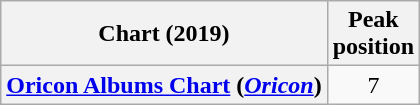<table class="wikitable plainrowheaders" style="text-align:center">
<tr>
<th scope="col">Chart (2019)</th>
<th scope="col">Peak<br>position</th>
</tr>
<tr>
<th scope="row"><a href='#'>Oricon Albums Chart</a> (<em><a href='#'>Oricon</a></em>)</th>
<td>7</td>
</tr>
</table>
